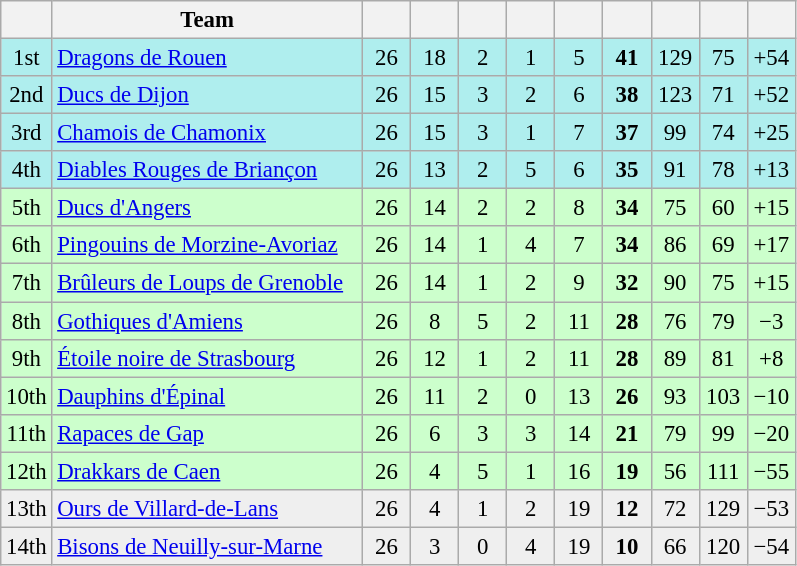<table style="font-size: 95%; text-align: center;" class="wikitable">
<tr>
<th scope="col" width=25></th>
<th scope="col" width=200>Team</th>
<th scope="col" width=25></th>
<th scope="col" width=25></th>
<th scope="col" width=25></th>
<th scope="col" width=25></th>
<th scope="col" width=25></th>
<th scope="col" width=25></th>
<th scope="col" width=25></th>
<th scope="col" width=25></th>
<th scope="col" width=25></th>
</tr>
<tr bgcolor="#AFEEEE">
<td>1st</td>
<td align="left"><a href='#'>Dragons de Rouen</a></td>
<td>26</td>
<td>18</td>
<td>2</td>
<td>1</td>
<td>5</td>
<td><strong>41</strong></td>
<td>129</td>
<td>75</td>
<td>+54</td>
</tr>
<tr bgcolor="#AFEEEE">
<td>2nd</td>
<td align="left"><a href='#'>Ducs de Dijon</a></td>
<td>26</td>
<td>15</td>
<td>3</td>
<td>2</td>
<td>6</td>
<td><strong>38</strong></td>
<td>123</td>
<td>71</td>
<td>+52</td>
</tr>
<tr bgcolor="#AFEEEE">
<td>3rd</td>
<td align="left"><a href='#'>Chamois de Chamonix</a></td>
<td>26</td>
<td>15</td>
<td>3</td>
<td>1</td>
<td>7</td>
<td><strong>37</strong></td>
<td>99</td>
<td>74</td>
<td>+25</td>
</tr>
<tr bgcolor="#AFEEEE">
<td>4th</td>
<td align="left"><a href='#'>Diables Rouges de Briançon</a></td>
<td>26</td>
<td>13</td>
<td>2</td>
<td>5</td>
<td>6</td>
<td><strong>35</strong></td>
<td>91</td>
<td>78</td>
<td>+13</td>
</tr>
<tr bgcolor="#ccffcc">
<td>5th</td>
<td align="left"><a href='#'>Ducs d'Angers</a></td>
<td>26</td>
<td>14</td>
<td>2</td>
<td>2</td>
<td>8</td>
<td><strong>34</strong></td>
<td>75</td>
<td>60</td>
<td>+15</td>
</tr>
<tr bgcolor="#ccffcc">
<td>6th</td>
<td align="left"><a href='#'>Pingouins de Morzine-Avoriaz</a></td>
<td>26</td>
<td>14</td>
<td>1</td>
<td>4</td>
<td>7</td>
<td><strong>34</strong></td>
<td>86</td>
<td>69</td>
<td>+17</td>
</tr>
<tr bgcolor="#ccffcc">
<td>7th</td>
<td align="left"><a href='#'>Brûleurs de Loups de Grenoble</a></td>
<td>26</td>
<td>14</td>
<td>1</td>
<td>2</td>
<td>9</td>
<td><strong>32</strong></td>
<td>90</td>
<td>75</td>
<td>+15</td>
</tr>
<tr bgcolor="#ccffcc">
<td>8th</td>
<td align="left"><a href='#'>Gothiques d'Amiens</a></td>
<td>26</td>
<td>8</td>
<td>5</td>
<td>2</td>
<td>11</td>
<td><strong>28</strong></td>
<td>76</td>
<td>79</td>
<td>−3</td>
</tr>
<tr bgcolor="#ccffcc">
<td>9th</td>
<td align="left"><a href='#'>Étoile noire de Strasbourg</a></td>
<td>26</td>
<td>12</td>
<td>1</td>
<td>2</td>
<td>11</td>
<td><strong>28</strong></td>
<td>89</td>
<td>81</td>
<td>+8</td>
</tr>
<tr bgcolor="#ccffcc">
<td>10th</td>
<td align="left"><a href='#'>Dauphins d'Épinal</a></td>
<td>26</td>
<td>11</td>
<td>2</td>
<td>0</td>
<td>13</td>
<td><strong>26</strong></td>
<td>93</td>
<td>103</td>
<td>−10</td>
</tr>
<tr bgcolor="#ccffcc">
<td>11th</td>
<td align="left"><a href='#'>Rapaces de Gap</a></td>
<td>26</td>
<td>6</td>
<td>3</td>
<td>3</td>
<td>14</td>
<td><strong>21</strong></td>
<td>79</td>
<td>99</td>
<td>−20</td>
</tr>
<tr bgcolor="#ccffcc">
<td>12th</td>
<td align="left"><a href='#'>Drakkars de Caen</a></td>
<td>26</td>
<td>4</td>
<td>5</td>
<td>1</td>
<td>16</td>
<td><strong>19</strong></td>
<td>56</td>
<td>111</td>
<td>−55</td>
</tr>
<tr bgcolor="#EFEFEF">
<td>13th</td>
<td align="left"><a href='#'>Ours de Villard-de-Lans</a></td>
<td>26</td>
<td>4</td>
<td>1</td>
<td>2</td>
<td>19</td>
<td><strong>12</strong></td>
<td>72</td>
<td>129</td>
<td>−53</td>
</tr>
<tr bgcolor="#EFEFEF">
<td>14th</td>
<td align="left"><a href='#'>Bisons de Neuilly-sur-Marne</a></td>
<td>26</td>
<td>3</td>
<td>0</td>
<td>4</td>
<td>19</td>
<td><strong>10</strong></td>
<td>66</td>
<td>120</td>
<td>−54</td>
</tr>
</table>
